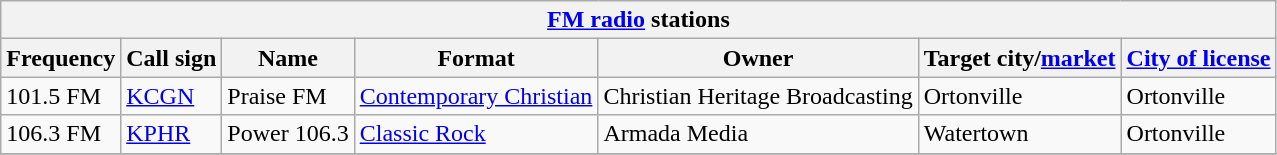<table class="wikitable">
<tr>
<th align="center" colspan="7"><strong><a href='#'>FM radio</a> stations</strong></th>
</tr>
<tr>
<th>Frequency</th>
<th>Call sign</th>
<th>Name</th>
<th>Format</th>
<th>Owner</th>
<th>Target city/<a href='#'>market</a></th>
<th><a href='#'>City of license</a></th>
</tr>
<tr>
<td>101.5 FM</td>
<td><a href='#'>KCGN</a></td>
<td>Praise FM</td>
<td><a href='#'>Contemporary Christian</a></td>
<td>Christian Heritage Broadcasting</td>
<td>Ortonville</td>
<td>Ortonville</td>
</tr>
<tr>
<td>106.3 FM</td>
<td><a href='#'>KPHR</a></td>
<td>Power 106.3</td>
<td><a href='#'>Classic Rock</a></td>
<td>Armada Media</td>
<td>Watertown</td>
<td>Ortonville</td>
</tr>
<tr>
</tr>
</table>
